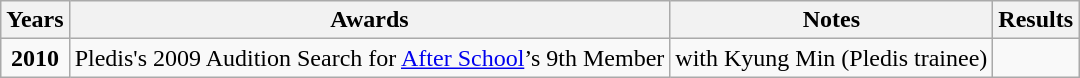<table class="wikitable" border="1">
<tr>
<th>Years</th>
<th>Awards</th>
<th>Notes</th>
<th>Results</th>
</tr>
<tr>
<td align="center"><strong>2010</strong></td>
<td>Pledis's 2009 Audition Search for <a href='#'>After School</a>’s 9th Member</td>
<td>with Kyung Min (Pledis trainee)</td>
<td></td>
</tr>
</table>
